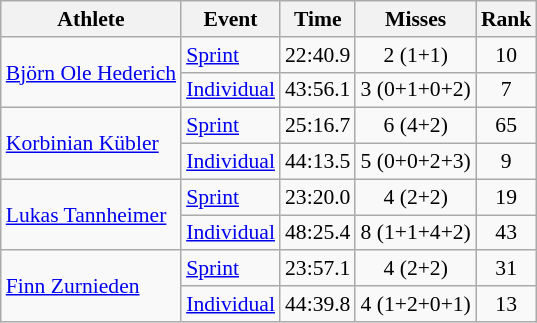<table class="wikitable" style="font-size:90%">
<tr>
<th>Athlete</th>
<th>Event</th>
<th>Time</th>
<th>Misses</th>
<th>Rank</th>
</tr>
<tr align=center>
<td align=left rowspan=2><a href='#'>Björn Ole Hederich</a></td>
<td align=left><a href='#'>Sprint</a></td>
<td>22:40.9</td>
<td>2 (1+1)</td>
<td>10</td>
</tr>
<tr align=center>
<td align=left><a href='#'>Individual</a></td>
<td>43:56.1</td>
<td>3 (0+1+0+2)</td>
<td>7</td>
</tr>
<tr align=center>
<td align=left rowspan=2><a href='#'>Korbinian Kübler</a></td>
<td align=left><a href='#'>Sprint</a></td>
<td>25:16.7</td>
<td>6 (4+2)</td>
<td>65</td>
</tr>
<tr align=center>
<td align=left><a href='#'>Individual</a></td>
<td>44:13.5</td>
<td>5 (0+0+2+3)</td>
<td>9</td>
</tr>
<tr align=center>
<td align=left rowspan=2><a href='#'>Lukas Tannheimer</a></td>
<td align=left><a href='#'>Sprint</a></td>
<td>23:20.0</td>
<td>4 (2+2)</td>
<td>19</td>
</tr>
<tr align=center>
<td align=left><a href='#'>Individual</a></td>
<td>48:25.4</td>
<td>8 (1+1+4+2)</td>
<td>43</td>
</tr>
<tr align=center>
<td align=left rowspan=2><a href='#'>Finn Zurnieden</a></td>
<td align=left><a href='#'>Sprint</a></td>
<td>23:57.1</td>
<td>4 (2+2)</td>
<td>31</td>
</tr>
<tr align=center>
<td align=left><a href='#'>Individual</a></td>
<td>44:39.8</td>
<td>4 (1+2+0+1)</td>
<td>13</td>
</tr>
</table>
